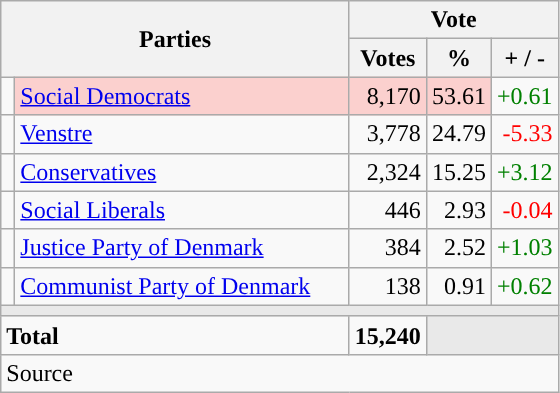<table class="wikitable" style="text-align:right;">
<tr>
<th style="text-align:centre;" rowspan="2" colspan="2" width="225">Parties</th>
<th colspan="3">Vote</th>
</tr>
<tr>
<th width="15">Votes</th>
<th width="15">%</th>
<th width="15">+ / -</th>
</tr>
<tr>
<td width="2" style="color:inherit;background:"></td>
<td bgcolor=#fbd0ce  align="left"><a href='#'>Social Democrats</a></td>
<td bgcolor=#fbd0ce>8,170</td>
<td bgcolor=#fbd0ce>53.61</td>
<td style=color:green;>+0.61</td>
</tr>
<tr>
<td width="2" style="color:inherit;background:"></td>
<td align="left"><a href='#'>Venstre</a></td>
<td>3,778</td>
<td>24.79</td>
<td style=color:red;>-5.33</td>
</tr>
<tr>
<td width="2" style="color:inherit;background:"></td>
<td align="left"><a href='#'>Conservatives</a></td>
<td>2,324</td>
<td>15.25</td>
<td style=color:green;>+3.12</td>
</tr>
<tr>
<td width="2" style="color:inherit;background:"></td>
<td align="left"><a href='#'>Social Liberals</a></td>
<td>446</td>
<td>2.93</td>
<td style=color:red;>-0.04</td>
</tr>
<tr>
<td width="2" style="color:inherit;background:"></td>
<td align="left"><a href='#'>Justice Party of Denmark</a></td>
<td>384</td>
<td>2.52</td>
<td style=color:green;>+1.03</td>
</tr>
<tr>
<td width="2" style="color:inherit;background:"></td>
<td align="left"><a href='#'>Communist Party of Denmark</a></td>
<td>138</td>
<td>0.91</td>
<td style=color:green;>+0.62</td>
</tr>
<tr>
<td colspan="7" bgcolor="#E9E9E9"></td>
</tr>
<tr>
<td align="left" colspan="2"><strong>Total</strong></td>
<td><strong>15,240</strong></td>
<td bgcolor="#E9E9E9" colspan="2"></td>
</tr>
<tr>
<td align="left" colspan="6">Source</td>
</tr>
</table>
